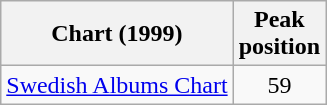<table class="wikitable sortable">
<tr>
<th>Chart (1999)</th>
<th>Peak<br>position</th>
</tr>
<tr>
<td><a href='#'>Swedish Albums Chart</a></td>
<td style="text-align:center;">59</td>
</tr>
</table>
